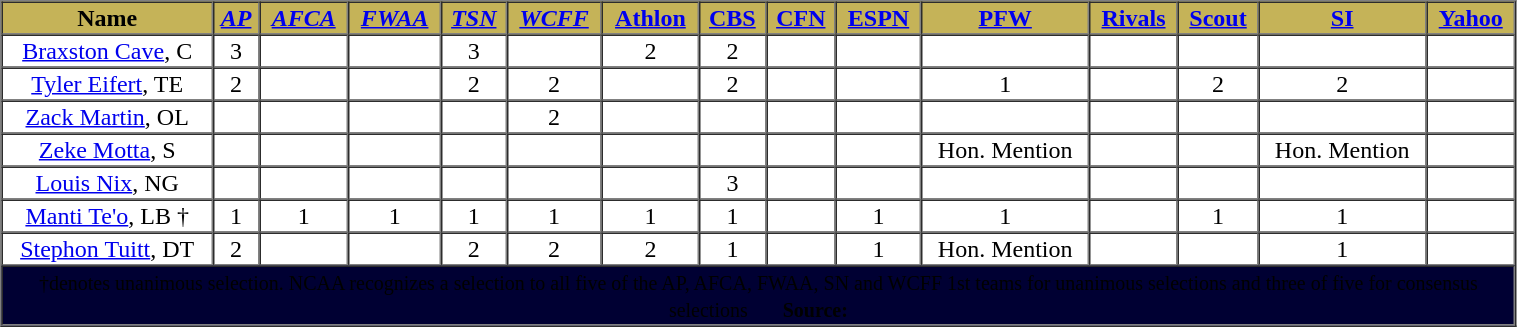<table cellpadding="1" border="1" cellspacing="0" width="80%">
<tr>
<th bgcolor="#C5B358"><span>Name</span></th>
<th bgcolor="#C5B358"><a href='#'><span><em>AP</em></span></a></th>
<th bgcolor="#C5B358"><a href='#'><span><em>AFCA</em></span></a></th>
<th bgcolor="#C5B358"><a href='#'><span><em>FWAA</em></span></a></th>
<th bgcolor="#C5B358"><a href='#'><span><em>TSN</em></span></a></th>
<th bgcolor="#C5B358"><a href='#'><span><em>WCFF</em></span></a></th>
<th bgcolor="#C5B358"><a href='#'><span>Athlon</span></a></th>
<th bgcolor="#C5B358"><a href='#'><span>CBS</span></a></th>
<th bgcolor="#C5B358"><a href='#'><span>CFN</span></a></th>
<th bgcolor="#C5B358"><a href='#'><span>ESPN</span></a></th>
<th bgcolor="#C5B358"><a href='#'><span>PFW</span></a></th>
<th bgcolor="#C5B358"><a href='#'><span>Rivals</span></a></th>
<th bgcolor="#C5B358"><a href='#'><span>Scout</span></a></th>
<th bgcolor="#C5B358"><a href='#'><span>SI</span></a></th>
<th bgcolor="#C5B358"><a href='#'><span>Yahoo</span></a></th>
</tr>
<tr align="center">
<td><a href='#'>Braxston Cave</a>, C</td>
<td>3</td>
<td></td>
<td></td>
<td>3</td>
<td></td>
<td>2</td>
<td>2</td>
<td></td>
<td></td>
<td></td>
<td></td>
<td></td>
<td></td>
<td></td>
</tr>
<tr align="center">
<td><a href='#'>Tyler Eifert</a>, TE</td>
<td>2</td>
<td></td>
<td></td>
<td>2</td>
<td>2</td>
<td></td>
<td>2</td>
<td></td>
<td></td>
<td>1</td>
<td></td>
<td>2</td>
<td>2</td>
<td></td>
</tr>
<tr align="center">
<td><a href='#'>Zack Martin</a>, OL</td>
<td></td>
<td></td>
<td></td>
<td></td>
<td>2</td>
<td></td>
<td></td>
<td></td>
<td></td>
<td></td>
<td></td>
<td></td>
<td></td>
<td></td>
</tr>
<tr align="center">
<td><a href='#'>Zeke Motta</a>, S</td>
<td></td>
<td></td>
<td></td>
<td></td>
<td></td>
<td></td>
<td></td>
<td></td>
<td></td>
<td>Hon. Mention</td>
<td></td>
<td></td>
<td>Hon. Mention</td>
<td></td>
</tr>
<tr align="center">
<td><a href='#'>Louis Nix</a>, NG</td>
<td></td>
<td></td>
<td></td>
<td></td>
<td></td>
<td></td>
<td>3</td>
<td></td>
<td></td>
<td></td>
<td></td>
<td></td>
<td></td>
<td></td>
</tr>
<tr align="center">
<td><a href='#'>Manti Te'o</a>, LB †</td>
<td>1</td>
<td>1</td>
<td>1</td>
<td>1</td>
<td>1</td>
<td>1</td>
<td>1</td>
<td></td>
<td>1</td>
<td>1</td>
<td></td>
<td>1</td>
<td>1</td>
<td></td>
</tr>
<tr align="center">
<td><a href='#'>Stephon Tuitt</a>, DT</td>
<td>2</td>
<td></td>
<td></td>
<td>2</td>
<td>2</td>
<td>2</td>
<td>1</td>
<td></td>
<td>1</td>
<td>Hon. Mention</td>
<td></td>
<td></td>
<td>1</td>
<td></td>
</tr>
<tr align="center">
<td colspan=15 bgcolor="#000033"><span><small>†denotes unanimous selection. NCAA recognizes a selection to all five of the AP, AFCA, FWAA, SN and WCFF 1st teams for unanimous selections and three of five for consensus selections       <strong>Source: </strong></small></span></td>
</tr>
</table>
